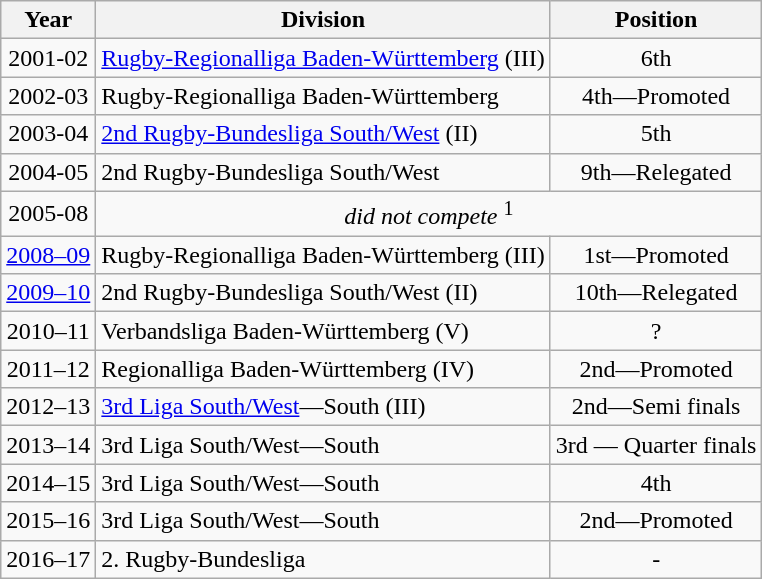<table class="wikitable">
<tr>
<th>Year</th>
<th>Division</th>
<th>Position</th>
</tr>
<tr align="center">
<td>2001-02</td>
<td align="left"><a href='#'>Rugby-Regionalliga Baden-Württemberg</a> (III)</td>
<td>6th</td>
</tr>
<tr align="center">
<td>2002-03</td>
<td align="left">Rugby-Regionalliga Baden-Württemberg</td>
<td>4th—Promoted</td>
</tr>
<tr align="center">
<td>2003-04</td>
<td align="left"><a href='#'>2nd Rugby-Bundesliga South/West</a> (II)</td>
<td>5th</td>
</tr>
<tr align="center">
<td>2004-05</td>
<td align="left">2nd Rugby-Bundesliga South/West</td>
<td>9th—Relegated</td>
</tr>
<tr align="center">
<td>2005-08</td>
<td colspan=2><em>did not compete</em> <sup>1</sup></td>
</tr>
<tr align="center">
<td><a href='#'>2008–09</a></td>
<td align="left">Rugby-Regionalliga Baden-Württemberg (III)</td>
<td>1st—Promoted</td>
</tr>
<tr align="center">
<td><a href='#'>2009–10</a></td>
<td align="left">2nd Rugby-Bundesliga South/West (II)</td>
<td>10th—Relegated</td>
</tr>
<tr align="center">
<td>2010–11</td>
<td align="left">Verbandsliga Baden-Württemberg (V)</td>
<td>?</td>
</tr>
<tr align="center">
<td>2011–12</td>
<td align="left">Regionalliga Baden-Württemberg (IV)</td>
<td>2nd—Promoted</td>
</tr>
<tr align="center">
<td>2012–13</td>
<td align="left"><a href='#'>3rd Liga South/West</a>—South (III)</td>
<td>2nd—Semi finals</td>
</tr>
<tr align="center">
<td>2013–14</td>
<td align="left">3rd Liga South/West—South</td>
<td>3rd — Quarter finals</td>
</tr>
<tr align="center">
<td>2014–15</td>
<td align="left">3rd Liga South/West—South</td>
<td>4th</td>
</tr>
<tr align="center">
<td>2015–16</td>
<td align="left">3rd Liga South/West—South</td>
<td>2nd—Promoted</td>
</tr>
<tr align="center">
<td>2016–17</td>
<td align="left">2. Rugby-Bundesliga</td>
<td>-</td>
</tr>
</table>
